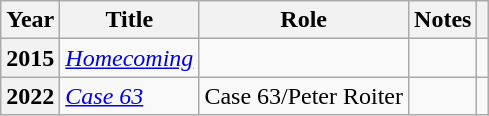<table class="wikitable sortable plainrowheaders">
<tr>
<th scope="col">Year</th>
<th scope="col">Title</th>
<th scope="col">Role</th>
<th scope="col" class="unsortable">Notes</th>
<th scope="col" class="unsortable"></th>
</tr>
<tr>
<th scope="row">2015</th>
<td><em><a href='#'>Homecoming</a></em></td>
<td></td>
<td></td>
<td style="text-align:center;"></td>
</tr>
<tr>
<th scope="row">2022</th>
<td><em><a href='#'>Case 63</a></em></td>
<td>Case 63/Peter Roiter</td>
<td></td>
<td style="text-align:center;"></td>
</tr>
</table>
